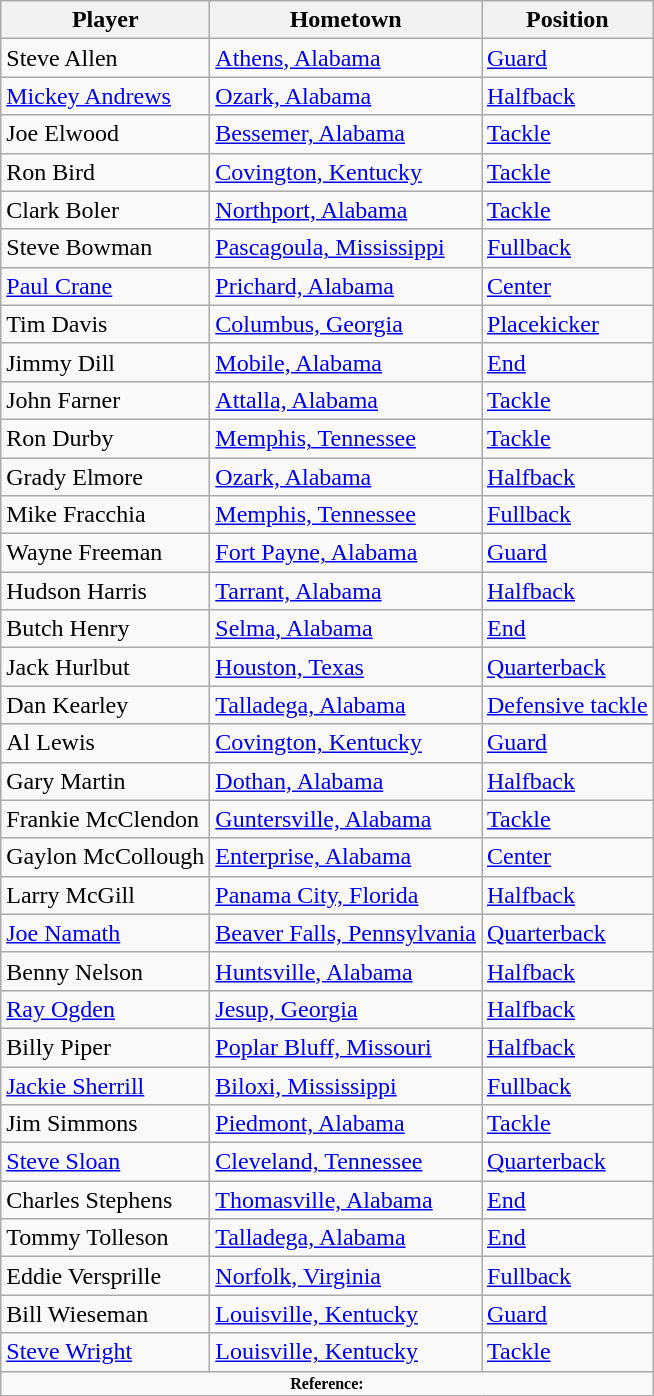<table class="wikitable" border="1">
<tr ;>
<th>Player</th>
<th>Hometown</th>
<th>Position</th>
</tr>
<tr>
<td>Steve Allen</td>
<td><a href='#'>Athens, Alabama</a></td>
<td><a href='#'>Guard</a></td>
</tr>
<tr>
<td><a href='#'>Mickey Andrews</a></td>
<td><a href='#'>Ozark, Alabama</a></td>
<td><a href='#'>Halfback</a></td>
</tr>
<tr>
<td>Joe Elwood</td>
<td><a href='#'>Bessemer, Alabama</a></td>
<td><a href='#'>Tackle</a></td>
</tr>
<tr>
<td>Ron Bird</td>
<td><a href='#'>Covington, Kentucky</a></td>
<td><a href='#'>Tackle</a></td>
</tr>
<tr>
<td>Clark Boler</td>
<td><a href='#'>Northport, Alabama</a></td>
<td><a href='#'>Tackle</a></td>
</tr>
<tr>
<td>Steve Bowman</td>
<td><a href='#'>Pascagoula, Mississippi</a></td>
<td><a href='#'>Fullback</a></td>
</tr>
<tr>
<td><a href='#'>Paul Crane</a></td>
<td><a href='#'>Prichard, Alabama</a></td>
<td><a href='#'>Center</a></td>
</tr>
<tr>
<td>Tim Davis</td>
<td><a href='#'>Columbus, Georgia</a></td>
<td><a href='#'>Placekicker</a></td>
</tr>
<tr>
<td>Jimmy Dill</td>
<td><a href='#'>Mobile, Alabama</a></td>
<td><a href='#'>End</a></td>
</tr>
<tr>
<td>John Farner</td>
<td><a href='#'>Attalla, Alabama</a></td>
<td><a href='#'>Tackle</a></td>
</tr>
<tr>
<td>Ron Durby</td>
<td><a href='#'>Memphis, Tennessee</a></td>
<td><a href='#'>Tackle</a></td>
</tr>
<tr>
<td>Grady Elmore</td>
<td><a href='#'>Ozark, Alabama</a></td>
<td><a href='#'>Halfback</a></td>
</tr>
<tr>
<td>Mike Fracchia</td>
<td><a href='#'>Memphis, Tennessee</a></td>
<td><a href='#'>Fullback</a></td>
</tr>
<tr>
<td>Wayne Freeman</td>
<td><a href='#'>Fort Payne, Alabama</a></td>
<td><a href='#'>Guard</a></td>
</tr>
<tr>
<td>Hudson Harris</td>
<td><a href='#'>Tarrant, Alabama</a></td>
<td><a href='#'>Halfback</a></td>
</tr>
<tr>
<td>Butch Henry</td>
<td><a href='#'>Selma, Alabama</a></td>
<td><a href='#'>End</a></td>
</tr>
<tr>
<td>Jack Hurlbut</td>
<td><a href='#'>Houston, Texas</a></td>
<td><a href='#'>Quarterback</a></td>
</tr>
<tr>
<td>Dan Kearley</td>
<td><a href='#'>Talladega, Alabama</a></td>
<td><a href='#'>Defensive tackle</a></td>
</tr>
<tr>
<td>Al Lewis</td>
<td><a href='#'>Covington, Kentucky</a></td>
<td><a href='#'>Guard</a></td>
</tr>
<tr>
<td>Gary Martin</td>
<td><a href='#'>Dothan, Alabama</a></td>
<td><a href='#'>Halfback</a></td>
</tr>
<tr>
<td>Frankie McClendon</td>
<td><a href='#'>Guntersville, Alabama</a></td>
<td><a href='#'>Tackle</a></td>
</tr>
<tr>
<td>Gaylon McCollough</td>
<td><a href='#'>Enterprise, Alabama</a></td>
<td><a href='#'>Center</a></td>
</tr>
<tr>
<td>Larry McGill</td>
<td><a href='#'>Panama City, Florida</a></td>
<td><a href='#'>Halfback</a></td>
</tr>
<tr>
<td><a href='#'>Joe Namath</a></td>
<td><a href='#'>Beaver Falls, Pennsylvania</a></td>
<td><a href='#'>Quarterback</a></td>
</tr>
<tr>
<td>Benny Nelson</td>
<td><a href='#'>Huntsville, Alabama</a></td>
<td><a href='#'>Halfback</a></td>
</tr>
<tr>
<td><a href='#'>Ray Ogden</a></td>
<td><a href='#'>Jesup, Georgia</a></td>
<td><a href='#'>Halfback</a></td>
</tr>
<tr>
<td>Billy Piper</td>
<td><a href='#'>Poplar Bluff, Missouri</a></td>
<td><a href='#'>Halfback</a></td>
</tr>
<tr>
<td><a href='#'>Jackie Sherrill</a></td>
<td><a href='#'>Biloxi, Mississippi</a></td>
<td><a href='#'>Fullback</a></td>
</tr>
<tr>
<td>Jim Simmons</td>
<td><a href='#'>Piedmont, Alabama</a></td>
<td><a href='#'>Tackle</a></td>
</tr>
<tr>
<td><a href='#'>Steve Sloan</a></td>
<td><a href='#'>Cleveland, Tennessee</a></td>
<td><a href='#'>Quarterback</a></td>
</tr>
<tr>
<td>Charles Stephens</td>
<td><a href='#'>Thomasville, Alabama</a></td>
<td><a href='#'>End</a></td>
</tr>
<tr>
<td>Tommy Tolleson</td>
<td><a href='#'>Talladega, Alabama</a></td>
<td><a href='#'>End</a></td>
</tr>
<tr>
<td>Eddie Versprille</td>
<td><a href='#'>Norfolk, Virginia</a></td>
<td><a href='#'>Fullback</a></td>
</tr>
<tr>
<td>Bill Wieseman</td>
<td><a href='#'>Louisville, Kentucky</a></td>
<td><a href='#'>Guard</a></td>
</tr>
<tr>
<td><a href='#'>Steve Wright</a></td>
<td><a href='#'>Louisville, Kentucky</a></td>
<td><a href='#'>Tackle</a></td>
</tr>
<tr>
<td colspan="3" style="font-size: 8pt" align="center"><strong>Reference:</strong></td>
</tr>
</table>
